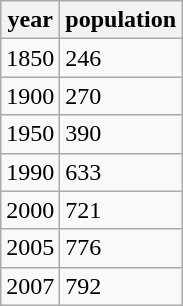<table class="wikitable">
<tr>
<th>year</th>
<th>population</th>
</tr>
<tr>
<td>1850</td>
<td>246</td>
</tr>
<tr>
<td>1900</td>
<td>270</td>
</tr>
<tr>
<td>1950</td>
<td>390</td>
</tr>
<tr>
<td>1990</td>
<td>633</td>
</tr>
<tr>
<td>2000</td>
<td>721</td>
</tr>
<tr>
<td>2005</td>
<td>776</td>
</tr>
<tr>
<td>2007</td>
<td>792</td>
</tr>
</table>
